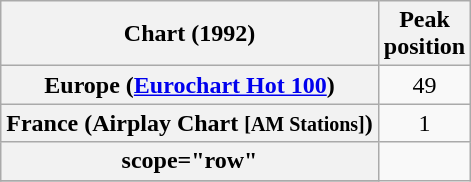<table class="wikitable sortable plainrowheaders">
<tr>
<th>Chart (1992)</th>
<th>Peak<br>position</th>
</tr>
<tr>
<th scope="row">Europe (<a href='#'>Eurochart Hot 100</a>)</th>
<td align="center">49</td>
</tr>
<tr>
<th scope="row">France (Airplay Chart <small>[AM Stations]</small>)</th>
<td align="center">1</td>
</tr>
<tr>
<th>scope="row"</th>
</tr>
<tr>
</tr>
</table>
